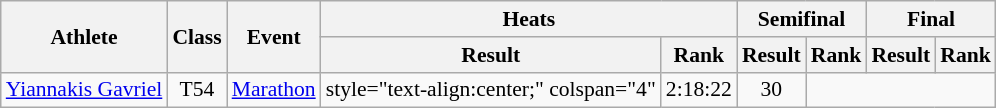<table class=wikitable style="font-size:90%">
<tr>
<th rowspan="2">Athlete</th>
<th rowspan="2">Class</th>
<th rowspan="2">Event</th>
<th colspan="2">Heats</th>
<th colspan="2">Semifinal</th>
<th colspan="2">Final</th>
</tr>
<tr>
<th>Result</th>
<th>Rank</th>
<th>Result</th>
<th>Rank</th>
<th>Result</th>
<th>Rank</th>
</tr>
<tr>
<td><a href='#'>Yiannakis Gavriel</a></td>
<td style="text-align:center;">T54</td>
<td><a href='#'>Marathon</a></td>
<td>style="text-align:center;" colspan="4" </td>
<td style="text-align:center;">2:18:22</td>
<td style="text-align:center;">30</td>
</tr>
</table>
